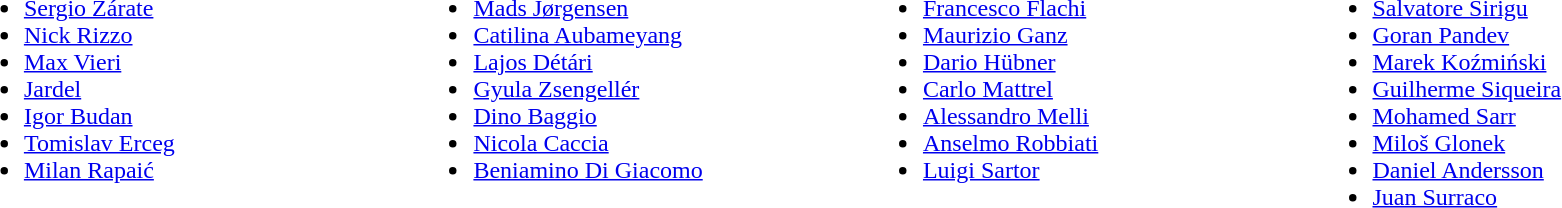<table border="0" width="95%" align="center">
<tr>
<td valign="top" width="25%"><br><ul><li> <a href='#'>Sergio Zárate</a></li><li> <a href='#'>Nick Rizzo</a></li><li> <a href='#'>Max Vieri</a></li><li> <a href='#'>Jardel</a></li><li> <a href='#'>Igor Budan</a></li><li> <a href='#'>Tomislav Erceg</a></li><li> <a href='#'>Milan Rapaić</a></li></ul></td>
<td valign="top" width="25%"><br><ul><li> <a href='#'>Mads Jørgensen</a></li><li> <a href='#'>Catilina Aubameyang</a></li><li> <a href='#'>Lajos Détári</a></li><li> <a href='#'>Gyula Zsengellér</a></li><li> <a href='#'>Dino Baggio</a></li><li> <a href='#'>Nicola Caccia</a></li><li> <a href='#'>Beniamino Di Giacomo</a></li></ul></td>
<td valign="top" width="25%"><br><ul><li> <a href='#'>Francesco Flachi</a></li><li> <a href='#'>Maurizio Ganz</a></li><li> <a href='#'>Dario Hübner</a></li><li> <a href='#'>Carlo Mattrel</a></li><li> <a href='#'>Alessandro Melli</a></li><li> <a href='#'>Anselmo Robbiati</a></li><li> <a href='#'>Luigi Sartor</a></li></ul></td>
<td valign="top" width="25%"><br><ul><li> <a href='#'>Salvatore Sirigu</a></li><li> <a href='#'>Goran Pandev</a></li><li> <a href='#'>Marek Koźmiński</a></li><li> <a href='#'>Guilherme Siqueira</a></li><li> <a href='#'>Mohamed Sarr</a></li><li> <a href='#'>Miloš Glonek</a></li><li> <a href='#'>Daniel Andersson</a></li><li> <a href='#'>Juan Surraco</a></li></ul></td>
</tr>
</table>
